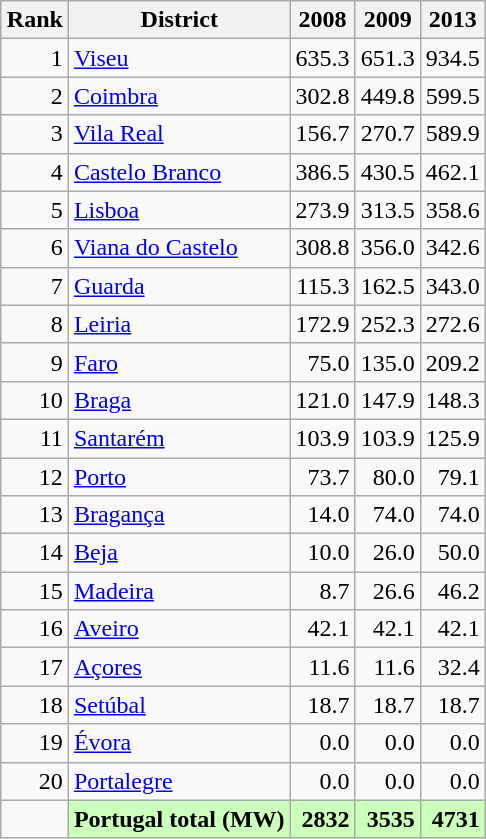<table class="wikitable" style="float: right; margin-left: 10px">
<tr>
<th>Rank</th>
<th>District</th>
<th>2008</th>
<th>2009</th>
<th>2013</th>
</tr>
<tr>
<td align=right>1</td>
<td><a href='#'>Viseu</a></td>
<td align=right>635.3</td>
<td align=right>651.3</td>
<td align="right">934.5</td>
</tr>
<tr>
<td align=right>2</td>
<td><a href='#'>Coimbra</a></td>
<td align=right>302.8</td>
<td align=right>449.8</td>
<td align="right">599.5</td>
</tr>
<tr>
<td align=right>3</td>
<td><a href='#'>Vila Real</a></td>
<td align=right>156.7</td>
<td align=right>270.7</td>
<td align="right">589.9</td>
</tr>
<tr>
<td align=right>4</td>
<td><a href='#'>Castelo Branco</a></td>
<td align=right>386.5</td>
<td align=right>430.5</td>
<td align="right">462.1</td>
</tr>
<tr>
<td align=right>5</td>
<td><a href='#'>Lisboa</a></td>
<td align=right>273.9</td>
<td align=right>313.5</td>
<td align="right">358.6</td>
</tr>
<tr>
<td align=right>6</td>
<td><a href='#'>Viana do Castelo</a></td>
<td align=right>308.8</td>
<td align=right>356.0</td>
<td align="right">342.6</td>
</tr>
<tr>
<td align=right>7</td>
<td><a href='#'>Guarda</a></td>
<td align=right>115.3</td>
<td align=right>162.5</td>
<td align="right">343.0</td>
</tr>
<tr>
<td align=right>8</td>
<td><a href='#'>Leiria</a></td>
<td align=right>172.9</td>
<td align=right>252.3</td>
<td align="right">272.6</td>
</tr>
<tr>
<td align=right>9</td>
<td><a href='#'>Faro</a></td>
<td align=right>75.0</td>
<td align=right>135.0</td>
<td align="right">209.2</td>
</tr>
<tr>
<td align=right>10</td>
<td><a href='#'>Braga</a></td>
<td align=right>121.0</td>
<td align=right>147.9</td>
<td align="right">148.3</td>
</tr>
<tr>
<td align=right>11</td>
<td><a href='#'>Santarém</a></td>
<td align=right>103.9</td>
<td align=right>103.9</td>
<td align="right">125.9</td>
</tr>
<tr>
<td align=right>12</td>
<td><a href='#'>Porto</a></td>
<td align=right>73.7</td>
<td align=right>80.0</td>
<td align="right">79.1</td>
</tr>
<tr>
<td align=right>13</td>
<td><a href='#'>Bragança</a></td>
<td align=right>14.0</td>
<td align=right>74.0</td>
<td align="right">74.0</td>
</tr>
<tr>
<td align=right>14</td>
<td><a href='#'>Beja</a></td>
<td align=right>10.0</td>
<td align=right>26.0</td>
<td align="right">50.0</td>
</tr>
<tr>
<td align=right>15</td>
<td><a href='#'>Madeira</a></td>
<td align=right>8.7</td>
<td align=right>26.6</td>
<td align="right">46.2</td>
</tr>
<tr>
<td align=right>16</td>
<td><a href='#'>Aveiro</a></td>
<td align=right>42.1</td>
<td align=right>42.1</td>
<td align="right">42.1</td>
</tr>
<tr>
<td align=right>17</td>
<td><a href='#'>Açores</a></td>
<td align=right>11.6</td>
<td align=right>11.6</td>
<td align="right">32.4</td>
</tr>
<tr>
<td align=right>18</td>
<td><a href='#'>Setúbal</a></td>
<td align=right>18.7</td>
<td align=right>18.7</td>
<td align="right">18.7</td>
</tr>
<tr>
<td align=right>19</td>
<td><a href='#'>Évora</a></td>
<td align=right>0.0</td>
<td align=right>0.0</td>
<td align=right>0.0</td>
</tr>
<tr>
<td align=right>20</td>
<td><a href='#'>Portalegre</a></td>
<td align=right>0.0</td>
<td align=right>0.0</td>
<td align=right>0.0</td>
</tr>
<tr>
<td></td>
<th style="background-color: #cfb;">Portugal total (MW)</th>
<td align=right style="background-color: #cfb;"><strong>2832</strong></td>
<td align=right style="background-color: #cfb;"><strong>3535</strong></td>
<td align="right" style="background-color: #cfb;"><strong>4731</strong> </td>
</tr>
</table>
